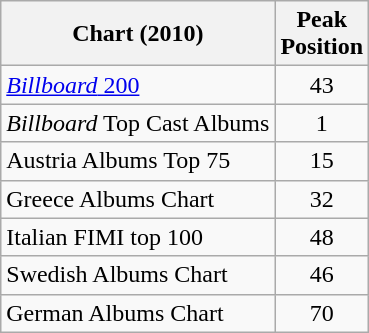<table class="wikitable sortable">
<tr>
<th align="left">Chart (2010)</th>
<th align="center">Peak<br>Position</th>
</tr>
<tr>
<td><a href='#'><em>Billboard</em> 200</a></td>
<td align="center">43</td>
</tr>
<tr>
<td><em>Billboard</em> Top Cast Albums</td>
<td align="center">1</td>
</tr>
<tr>
<td>Austria Albums Top 75</td>
<td align="center">15</td>
</tr>
<tr>
<td>Greece Albums Chart</td>
<td align="center">32</td>
</tr>
<tr>
<td>Italian FIMI top 100</td>
<td align="center">48</td>
</tr>
<tr>
<td>Swedish Albums Chart</td>
<td align="center">46</td>
</tr>
<tr>
<td>German Albums Chart</td>
<td align="center">70</td>
</tr>
</table>
